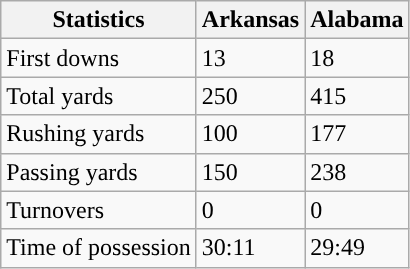<table class="wikitable" style="float: left;">
<tr>
<th>Statistics</th>
<th>Arkansas</th>
<th>Alabama</th>
</tr>
<tr>
<td>First downs</td>
<td>13</td>
<td>18</td>
</tr>
<tr>
<td>Total yards</td>
<td>250</td>
<td>415</td>
</tr>
<tr>
<td>Rushing yards</td>
<td>100</td>
<td>177</td>
</tr>
<tr>
<td>Passing yards</td>
<td>150</td>
<td>238</td>
</tr>
<tr>
<td>Turnovers</td>
<td>0</td>
<td>0</td>
</tr>
<tr>
<td>Time of possession</td>
<td>30:11</td>
<td>29:49</td>
</tr>
</table>
